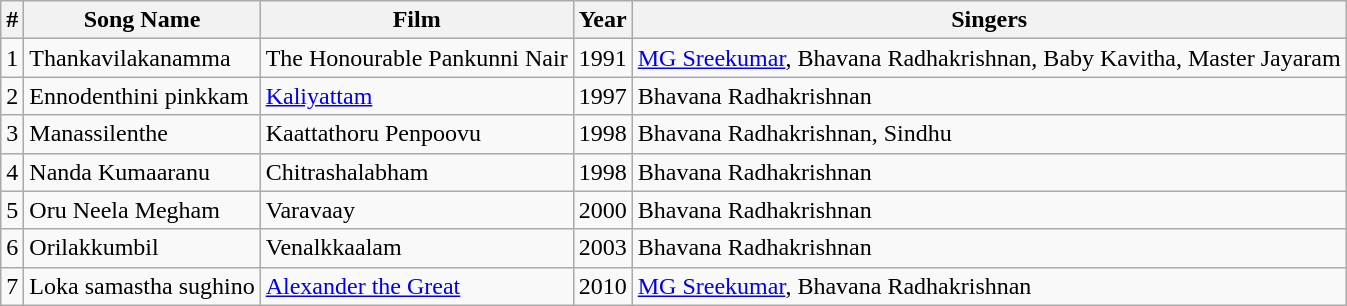<table class="wikitable">
<tr>
<th>#</th>
<th>Song Name</th>
<th>Film</th>
<th>Year</th>
<th>Singers</th>
</tr>
<tr>
<td>1</td>
<td>Thankavilakanamma</td>
<td>The Honourable Pankunni Nair</td>
<td>1991</td>
<td><a href='#'>MG Sreekumar</a>, Bhavana Radhakrishnan, Baby Kavitha, Master Jayaram</td>
</tr>
<tr>
<td>2</td>
<td>Ennodenthini pinkkam</td>
<td><a href='#'>Kaliyattam</a></td>
<td>1997</td>
<td>Bhavana Radhakrishnan</td>
</tr>
<tr>
<td>3</td>
<td>Manassilenthe</td>
<td>Kaattathoru Penpoovu</td>
<td>1998</td>
<td>Bhavana Radhakrishnan, Sindhu</td>
</tr>
<tr>
<td>4</td>
<td>Nanda Kumaaranu</td>
<td>Chitrashalabham</td>
<td>1998</td>
<td>Bhavana Radhakrishnan</td>
</tr>
<tr>
<td>5</td>
<td>Oru Neela Megham</td>
<td>Varavaay</td>
<td>2000</td>
<td>Bhavana Radhakrishnan</td>
</tr>
<tr>
<td>6</td>
<td>Orilakkumbil</td>
<td>Venalkkaalam</td>
<td>2003</td>
<td>Bhavana Radhakrishnan</td>
</tr>
<tr>
<td>7</td>
<td>Loka samastha sughino</td>
<td><a href='#'>Alexander the Great</a></td>
<td>2010</td>
<td><a href='#'>MG Sreekumar</a>, Bhavana Radhakrishnan</td>
</tr>
</table>
